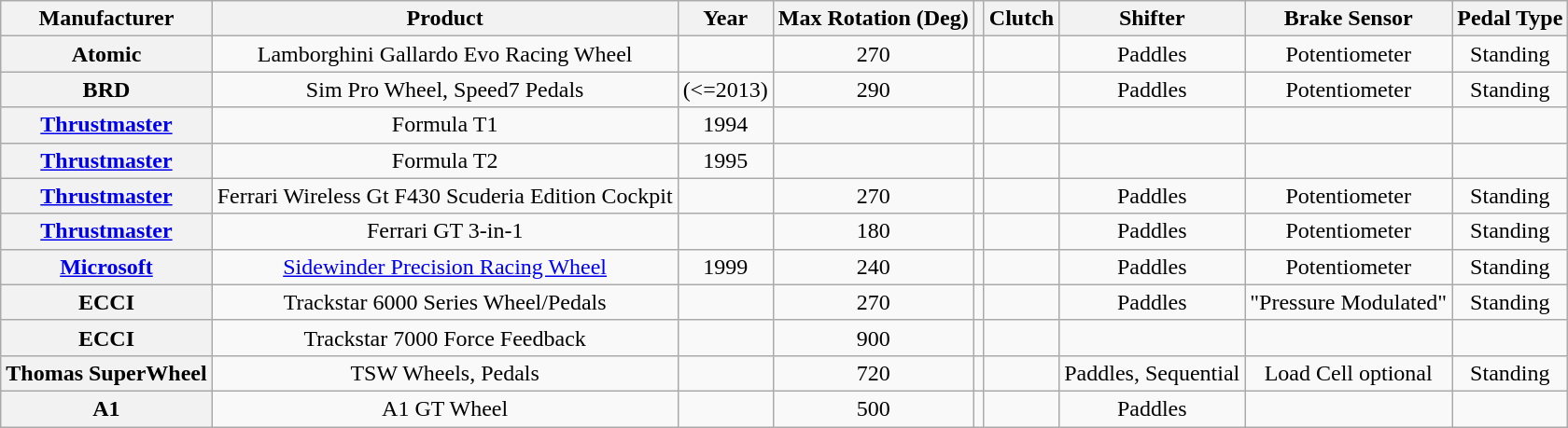<table class="wikitable sortable" style="text-align:center; width:auto;">
<tr>
<th scope="col">Manufacturer</th>
<th scope="col">Product</th>
<th scope="col">Year</th>
<th scope="col">Max Rotation (Deg)</th>
<th scope="col"></th>
<th scope="col">Clutch</th>
<th scope="col">Shifter</th>
<th scope="col">Brake Sensor</th>
<th scope="col">Pedal Type</th>
</tr>
<tr>
<th scope="row">Atomic</th>
<td>Lamborghini Gallardo Evo Racing Wheel</td>
<td></td>
<td>270</td>
<td></td>
<td></td>
<td>Paddles</td>
<td>Potentiometer</td>
<td>Standing</td>
</tr>
<tr>
<th scope="row">BRD</th>
<td>Sim Pro Wheel, Speed7 Pedals</td>
<td>(<=2013)</td>
<td>290</td>
<td></td>
<td></td>
<td>Paddles</td>
<td>Potentiometer</td>
<td>Standing</td>
</tr>
<tr>
<th scope="row"><a href='#'>Thrustmaster</a></th>
<td>Formula T1</td>
<td>1994</td>
<td></td>
<td></td>
<td></td>
<td></td>
<td></td>
<td></td>
</tr>
<tr>
<th scope="row"><a href='#'>Thrustmaster</a></th>
<td>Formula T2</td>
<td>1995</td>
<td></td>
<td></td>
<td></td>
<td></td>
<td></td>
<td></td>
</tr>
<tr>
<th scope="row"><a href='#'>Thrustmaster</a></th>
<td>Ferrari Wireless Gt F430 Scuderia Edition Cockpit</td>
<td></td>
<td>270</td>
<td></td>
<td></td>
<td>Paddles</td>
<td>Potentiometer</td>
<td>Standing</td>
</tr>
<tr>
<th scope="row"><a href='#'>Thrustmaster</a></th>
<td>Ferrari GT 3-in-1</td>
<td></td>
<td>180</td>
<td></td>
<td></td>
<td>Paddles</td>
<td>Potentiometer</td>
<td>Standing</td>
</tr>
<tr>
<th scope="row"><a href='#'>Microsoft</a></th>
<td><a href='#'>Sidewinder Precision Racing Wheel</a></td>
<td>1999</td>
<td>240</td>
<td></td>
<td></td>
<td>Paddles</td>
<td>Potentiometer</td>
<td>Standing</td>
</tr>
<tr>
<th scope="row">ECCI</th>
<td>Trackstar 6000 Series Wheel/Pedals</td>
<td></td>
<td>270</td>
<td> </td>
<td></td>
<td>Paddles</td>
<td>"Pressure Modulated"</td>
<td>Standing</td>
</tr>
<tr>
<th scope="row">ECCI</th>
<td>Trackstar 7000 Force Feedback</td>
<td></td>
<td>900</td>
<td></td>
<td></td>
<td></td>
<td></td>
<td></td>
</tr>
<tr>
<th scope="row">Thomas SuperWheel</th>
<td>TSW Wheels, Pedals</td>
<td></td>
<td>720</td>
<td></td>
<td></td>
<td>Paddles, Sequential</td>
<td>Load Cell optional</td>
<td>Standing</td>
</tr>
<tr>
<th scope="row">A1</th>
<td>A1 GT Wheel</td>
<td></td>
<td>500</td>
<td> </td>
<td></td>
<td>Paddles</td>
<td></td>
<td></td>
</tr>
</table>
